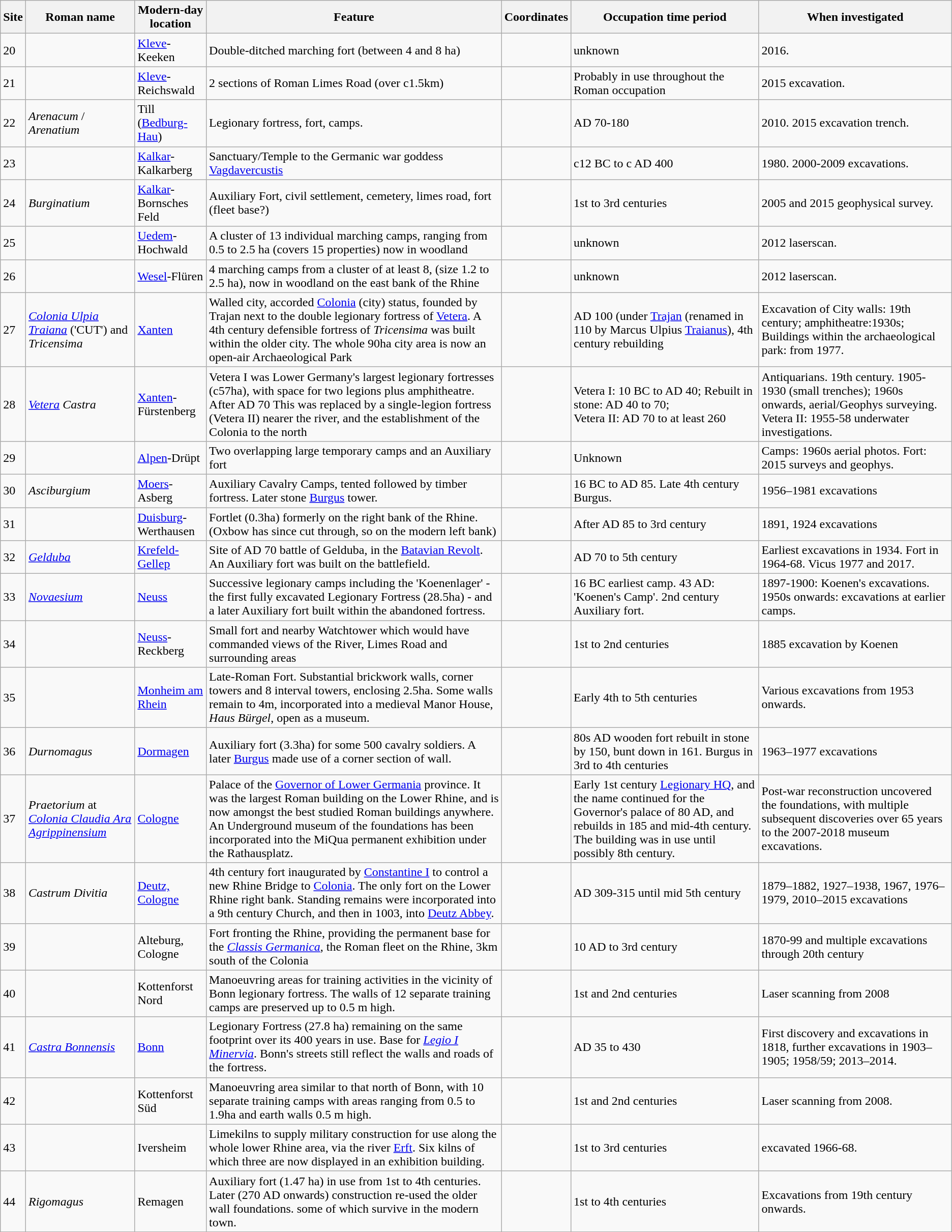<table class="wikitable">
<tr>
<th>Site</th>
<th>Roman name</th>
<th>Modern-day location</th>
<th>Feature</th>
<th>Coordinates</th>
<th>Occupation time period</th>
<th>When investigated</th>
</tr>
<tr>
<td>20</td>
<td></td>
<td><a href='#'>Kleve</a>-Keeken</td>
<td>Double-ditched marching fort (between 4 and 8 ha)</td>
<td></td>
<td>unknown</td>
<td>2016.</td>
</tr>
<tr>
<td>21</td>
<td></td>
<td><a href='#'>Kleve</a>-Reichswald</td>
<td>2 sections of Roman Limes Road (over c1.5km)</td>
<td></td>
<td>Probably in use throughout the Roman occupation</td>
<td>2015 excavation.</td>
</tr>
<tr>
<td>22</td>
<td><em>Arenacum</em> / <em>Arenatium</em></td>
<td>Till (<a href='#'>Bedburg-Hau</a>)</td>
<td>Legionary fortress, fort, camps.</td>
<td></td>
<td>AD 70-180</td>
<td>2010. 2015 excavation trench.</td>
</tr>
<tr>
<td>23</td>
<td></td>
<td><a href='#'>Kalkar</a>-Kalkarberg</td>
<td>Sanctuary/Temple to the Germanic war goddess <a href='#'>Vagdavercustis</a></td>
<td></td>
<td>c12 BC to c AD 400</td>
<td>1980. 2000-2009 excavations.</td>
</tr>
<tr>
<td>24</td>
<td><em>Burginatium</em></td>
<td><a href='#'>Kalkar</a>-Bornsches Feld</td>
<td>Auxiliary Fort, civil settlement, cemetery, limes road, fort (fleet base?)</td>
<td></td>
<td>1st to 3rd centuries</td>
<td>2005 and 2015 geophysical survey.</td>
</tr>
<tr>
<td>25</td>
<td></td>
<td><a href='#'>Uedem</a>-Hochwald</td>
<td>A cluster of 13 individual marching camps, ranging from 0.5 to 2.5 ha (covers 15 properties) now in woodland</td>
<td></td>
<td>unknown</td>
<td>2012 laserscan.</td>
</tr>
<tr>
<td>26</td>
<td></td>
<td><a href='#'>Wesel</a>-Flüren</td>
<td>4 marching camps from a cluster of at least 8, (size 1.2 to 2.5 ha), now in woodland on the east bank of the Rhine</td>
<td></td>
<td>unknown</td>
<td>2012 laserscan.</td>
</tr>
<tr>
<td>27</td>
<td><em><a href='#'>Colonia Ulpia Traiana</a></em> ('CUT') and <em>Tricensima</em></td>
<td><a href='#'>Xanten</a></td>
<td>Walled city, accorded <a href='#'>Colonia</a> (city) status, founded by Trajan next to the double legionary fortress of <a href='#'>Vetera</a>. A 4th century defensible fortress of <em>Tricensima</em> was built within the older city. The whole 90ha city area is now an open-air Archaeological Park</td>
<td></td>
<td>AD 100 (under <a href='#'>Trajan</a> (renamed in 110 by Marcus Ulpius <a href='#'>Traianus</a>), 4th century rebuilding</td>
<td>Excavation of City walls: 19th century; amphitheatre:1930s; Buildings within the archaeological park: from 1977.</td>
</tr>
<tr>
<td>28</td>
<td><em><a href='#'>Vetera</a> Castra</em></td>
<td><a href='#'>Xanten</a>-Fürstenberg</td>
<td>Vetera I was Lower Germany's largest legionary fortresses (c57ha), with space for two legions plus amphitheatre. After AD 70 This was replaced by a single-legion fortress (Vetera II) nearer the river, and the establishment of the Colonia to the north</td>
<td></td>
<td>Vetera I: 10 BC to AD 40; Rebuilt in stone: AD 40 to 70; <br>Vetera II: AD 70 to at least 260</td>
<td>Antiquarians. 19th century. 1905-1930 (small trenches); 1960s onwards, aerial/Geophys surveying. Vetera II: 1955-58 underwater investigations.</td>
</tr>
<tr>
<td>29</td>
<td></td>
<td><a href='#'>Alpen</a>-Drüpt</td>
<td>Two overlapping large temporary camps and an Auxiliary fort</td>
<td></td>
<td>Unknown</td>
<td>Camps: 1960s aerial photos. Fort: 2015 surveys and geophys.</td>
</tr>
<tr>
<td>30</td>
<td><em>Asciburgium</em></td>
<td><a href='#'>Moers</a>-Asberg</td>
<td>Auxiliary Cavalry Camps, tented followed by timber fortress. Later stone <a href='#'>Burgus</a> tower.</td>
<td></td>
<td>16 BC to AD 85. Late 4th century Burgus.</td>
<td>1956–1981 excavations</td>
</tr>
<tr>
<td>31</td>
<td></td>
<td><a href='#'>Duisburg</a>-Werthausen</td>
<td>Fortlet (0.3ha) formerly on the right bank of the Rhine. (Oxbow has since cut through, so on the modern left bank)</td>
<td></td>
<td>After AD 85 to 3rd century</td>
<td>1891, 1924 excavations</td>
</tr>
<tr>
<td>32</td>
<td><em><a href='#'>Gelduba</a></em></td>
<td><a href='#'>Krefeld-Gellep</a></td>
<td>Site of AD 70 battle of Gelduba, in the <a href='#'>Batavian Revolt</a>. An Auxiliary fort was built on the battlefield.</td>
<td></td>
<td>AD 70 to 5th century</td>
<td>Earliest excavations in 1934. Fort in 1964-68. Vicus 1977 and 2017.</td>
</tr>
<tr>
<td>33</td>
<td><em><a href='#'>Novaesium</a></em></td>
<td><a href='#'>Neuss</a></td>
<td>Successive legionary camps including the 'Koenenlager' - the first fully excavated Legionary Fortress (28.5ha) - and a later Auxiliary fort built within the abandoned fortress.</td>
<td></td>
<td>16 BC earliest camp. 43 AD: 'Koenen's Camp'. 2nd century Auxiliary fort.</td>
<td>1897-1900: Koenen's excavations. 1950s onwards: excavations at earlier camps.</td>
</tr>
<tr>
<td>34</td>
<td></td>
<td><a href='#'>Neuss</a>-Reckberg</td>
<td>Small fort and nearby Watchtower which would have commanded views of the River, Limes Road and surrounding areas</td>
<td></td>
<td>1st to 2nd centuries</td>
<td>1885 excavation by Koenen</td>
</tr>
<tr>
<td>35</td>
<td></td>
<td><a href='#'>Monheim am Rhein</a></td>
<td>Late-Roman Fort. Substantial brickwork walls, corner towers and 8 interval towers, enclosing 2.5ha. Some walls remain to 4m, incorporated into a medieval Manor House, <em>Haus Bürgel</em>, open as a museum.</td>
<td></td>
<td>Early 4th to 5th centuries</td>
<td>Various excavations from 1953 onwards.</td>
</tr>
<tr>
<td>36</td>
<td><em>Durnomagus</em></td>
<td><a href='#'>Dormagen</a></td>
<td>Auxiliary fort (3.3ha) for some 500 cavalry soldiers. A later <a href='#'>Burgus</a> made use of a corner section of wall.</td>
<td></td>
<td>80s AD wooden fort rebuilt in stone by 150, bunt down in 161. Burgus in 3rd to 4th centuries</td>
<td>1963–1977 excavations</td>
</tr>
<tr>
<td>37</td>
<td><em>Praetorium</em> at <em><a href='#'>Colonia Claudia Ara Agrippinensium</a></em></td>
<td><a href='#'>Cologne</a></td>
<td>Palace of the <a href='#'> Governor of Lower Germania</a> province. It was the largest Roman building on the Lower Rhine, and is now amongst the best studied Roman buildings anywhere. An Underground museum of the foundations has been incorporated into the MiQua permanent exhibition under the Rathausplatz.</td>
<td></td>
<td>Early 1st century <a href='#'>Legionary HQ</a>, and the name continued for the Governor's palace of 80 AD, and rebuilds in 185 and mid-4th century. The building was in use until possibly 8th century.</td>
<td>Post-war reconstruction uncovered the foundations, with multiple subsequent discoveries over 65 years to the 2007-2018 museum excavations.</td>
</tr>
<tr>
<td>38</td>
<td><em>Castrum Divitia</em></td>
<td><a href='#'>Deutz, Cologne</a></td>
<td>4th century fort inaugurated by <a href='#'>Constantine I</a> to control a new Rhine Bridge to <a href='#'>Colonia</a>. The only fort on the Lower Rhine right bank. Standing remains were incorporated into a 9th century Church, and then in 1003, into <a href='#'>Deutz Abbey</a>.</td>
<td></td>
<td>AD 309-315 until mid 5th century</td>
<td>1879–1882, 1927–1938, 1967, 1976–1979, 2010–2015 excavations</td>
</tr>
<tr>
<td>39</td>
<td></td>
<td>Alteburg, Cologne</td>
<td>Fort fronting the Rhine, providing the permanent base for the <em><a href='#'>Classis Germanica</a></em>, the Roman fleet on the Rhine, 3km south of the Colonia</td>
<td></td>
<td>10 AD to 3rd century</td>
<td>1870-99 and multiple excavations through 20th century</td>
</tr>
<tr>
<td>40</td>
<td></td>
<td>Kottenforst Nord</td>
<td>Manoeuvring areas for training activities in the vicinity of Bonn legionary fortress. The walls of 12 separate training camps are preserved up to 0.5 m high.</td>
<td></td>
<td>1st and 2nd centuries</td>
<td>Laser scanning from 2008</td>
</tr>
<tr>
<td>41</td>
<td><em><a href='#'>Castra Bonnensis</a></em></td>
<td><a href='#'>Bonn</a></td>
<td>Legionary Fortress (27.8 ha) remaining on the same footprint over its 400 years in use. Base for <em><a href='#'>Legio I Minervia</a></em>. Bonn's streets still reflect the walls and roads of the fortress.</td>
<td></td>
<td>AD 35 to 430</td>
<td>First discovery and excavations in 1818, further excavations in 1903–1905; 1958/59; 2013–2014.</td>
</tr>
<tr>
<td>42</td>
<td></td>
<td>Kottenforst Süd</td>
<td>Manoeuvring area similar to that north of Bonn, with 10 separate training camps with areas ranging from 0.5 to 1.9ha and earth walls 0.5 m high.</td>
<td></td>
<td>1st and 2nd centuries</td>
<td>Laser scanning from 2008.</td>
</tr>
<tr>
<td>43</td>
<td></td>
<td>Iversheim</td>
<td>Limekilns to supply military construction for use along the whole lower Rhine area, via the river <a href='#'>Erft</a>. Six kilns of which three are now displayed in an exhibition building.</td>
<td></td>
<td>1st to 3rd centuries</td>
<td>excavated 1966-68.</td>
</tr>
<tr>
<td>44</td>
<td><em>Rigomagus</em></td>
<td>Remagen</td>
<td>Auxiliary fort (1.47 ha) in use from 1st to 4th centuries. Later (270 AD onwards) construction re-used the older wall foundations. some of which survive in the modern town.</td>
<td></td>
<td>1st to 4th centuries</td>
<td>Excavations from 19th century onwards.</td>
</tr>
</table>
